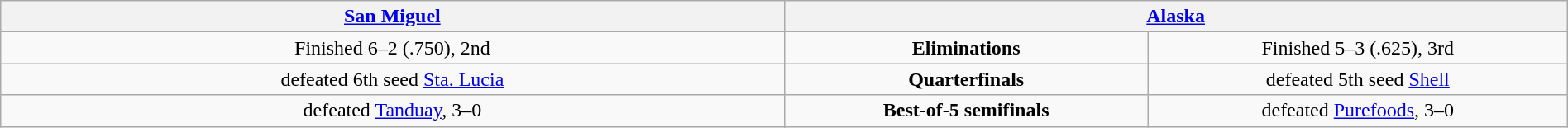<table class=wikitable width=100%>
<tr align=center>
<th colspan=2 width=45%><a href='#'>San Miguel</a></th>
<th colspan=2 width=45%><a href='#'>Alaska</a></th>
</tr>
<tr align=center>
<td>Finished 6–2 (.750), 2nd</td>
<td colspan=2><strong>Eliminations</strong></td>
<td>Finished 5–3 (.625), 3rd</td>
</tr>
<tr align=center>
<td>defeated 6th seed <a href='#'>Sta. Lucia</a></td>
<td colspan=2><strong>Quarterfinals</strong></td>
<td>defeated 5th seed <a href='#'>Shell</a></td>
</tr>
<tr align=center>
<td>defeated <a href='#'>Tanduay</a>, 3–0</td>
<td colspan=2><strong>Best-of-5 semifinals</strong></td>
<td>defeated <a href='#'>Purefoods</a>, 3–0</td>
</tr>
</table>
